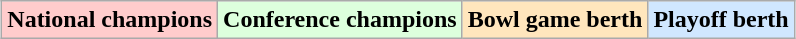<table class="wikitable" style="margin:1em auto;">
<tr>
<td bgcolor="#FFCCCC"><strong>National champions</strong></td>
<td bgcolor="#ddffdd"><strong>Conference champions</strong></td>
<td bgcolor="#ffe6bd"><strong>Bowl game berth</strong></td>
<td bgcolor="#d0e7ff"><strong>Playoff berth</strong></td>
</tr>
</table>
